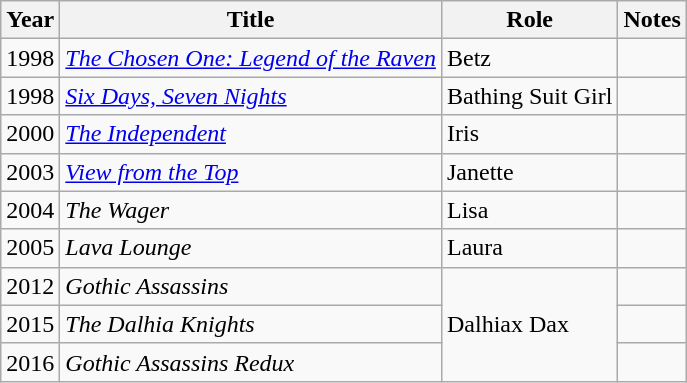<table class="wikitable sortable">
<tr>
<th>Year</th>
<th>Title</th>
<th>Role</th>
<th>Notes</th>
</tr>
<tr>
<td>1998</td>
<td><em><a href='#'>The Chosen One: Legend of the Raven</a></em></td>
<td>Betz</td>
<td></td>
</tr>
<tr>
<td>1998</td>
<td><em><a href='#'>Six Days, Seven Nights</a></em></td>
<td>Bathing Suit Girl</td>
<td></td>
</tr>
<tr>
<td>2000</td>
<td><a href='#'><em>The Independent</em></a></td>
<td>Iris</td>
<td></td>
</tr>
<tr>
<td>2003</td>
<td><em><a href='#'>View from the Top</a></em></td>
<td>Janette</td>
<td></td>
</tr>
<tr>
<td>2004</td>
<td><em>The Wager</em></td>
<td>Lisa</td>
<td></td>
</tr>
<tr>
<td>2005</td>
<td><em>Lava Lounge</em></td>
<td>Laura</td>
<td></td>
</tr>
<tr>
<td>2012</td>
<td><em>Gothic Assassins</em></td>
<td rowspan="3">Dalhiax Dax</td>
<td></td>
</tr>
<tr>
<td>2015</td>
<td><em>The Dalhia Knights</em></td>
<td></td>
</tr>
<tr>
<td>2016</td>
<td><em>Gothic Assassins Redux</em></td>
<td></td>
</tr>
</table>
